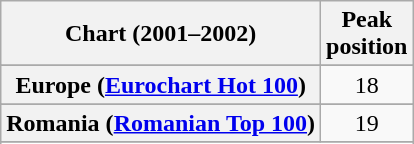<table class="wikitable sortable plainrowheaders" style="text-align:center">
<tr>
<th scope="col">Chart (2001–2002)</th>
<th scope="col">Peak<br>position</th>
</tr>
<tr>
</tr>
<tr>
</tr>
<tr>
</tr>
<tr>
<th scope="row">Europe (<a href='#'>Eurochart Hot 100</a>)</th>
<td>18</td>
</tr>
<tr>
</tr>
<tr>
</tr>
<tr>
</tr>
<tr>
</tr>
<tr>
</tr>
<tr>
</tr>
<tr>
<th scope="row">Romania (<a href='#'>Romanian Top 100</a>)</th>
<td>19</td>
</tr>
<tr>
</tr>
<tr>
</tr>
<tr>
</tr>
</table>
